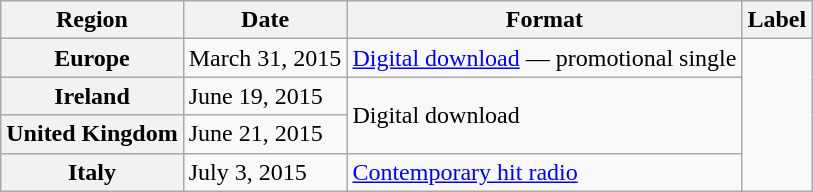<table class="wikitable plainrowheaders">
<tr>
<th scope="col">Region</th>
<th scope="col">Date</th>
<th scope="col">Format</th>
<th scope="col">Label</th>
</tr>
<tr>
<th scope="row">Europe</th>
<td>March 31, 2015</td>
<td><a href='#'>Digital download</a> — promotional single</td>
<td rowspan="4"></td>
</tr>
<tr>
<th scope="row">Ireland</th>
<td>June 19, 2015</td>
<td rowspan="2">Digital download</td>
</tr>
<tr>
<th scope="row">United Kingdom</th>
<td>June 21, 2015</td>
</tr>
<tr>
<th scope="row">Italy</th>
<td>July 3, 2015</td>
<td><a href='#'>Contemporary hit radio</a></td>
</tr>
</table>
